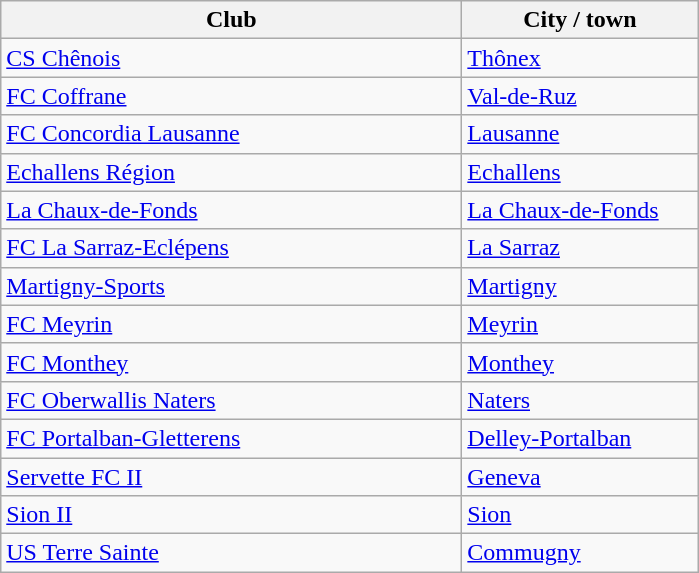<table class="wikitable sortable">
<tr>
<th style="width:300px;">Club</th>
<th style="width:150px;">City / town</th>
</tr>
<tr>
<td><a href='#'>CS Chênois</a></td>
<td> <a href='#'>Thônex</a></td>
</tr>
<tr>
<td><a href='#'>FC Coffrane</a></td>
<td> <a href='#'>Val-de-Ruz</a></td>
</tr>
<tr>
<td><a href='#'>FC Concordia Lausanne</a></td>
<td> <a href='#'>Lausanne</a></td>
</tr>
<tr>
<td><a href='#'>Echallens Région</a></td>
<td> <a href='#'>Echallens</a></td>
</tr>
<tr>
<td><a href='#'>La Chaux-de-Fonds</a></td>
<td> <a href='#'>La Chaux-de-Fonds</a></td>
</tr>
<tr>
<td><a href='#'>FC La Sarraz-Eclépens</a></td>
<td> <a href='#'>La Sarraz</a></td>
</tr>
<tr>
<td><a href='#'>Martigny-Sports</a></td>
<td> <a href='#'>Martigny</a></td>
</tr>
<tr>
<td><a href='#'>FC Meyrin</a></td>
<td> <a href='#'>Meyrin</a></td>
</tr>
<tr>
<td><a href='#'>FC Monthey</a></td>
<td> <a href='#'>Monthey</a></td>
</tr>
<tr>
<td><a href='#'>FC Oberwallis Naters</a></td>
<td> <a href='#'>Naters</a></td>
</tr>
<tr>
<td><a href='#'>FC Portalban-Gletterens</a></td>
<td> <a href='#'>Delley-Portalban</a></td>
</tr>
<tr>
<td><a href='#'>Servette FC II</a></td>
<td> <a href='#'>Geneva</a></td>
</tr>
<tr>
<td><a href='#'>Sion II</a></td>
<td> <a href='#'>Sion</a></td>
</tr>
<tr>
<td><a href='#'>US Terre Sainte</a></td>
<td> <a href='#'>Commugny</a></td>
</tr>
</table>
